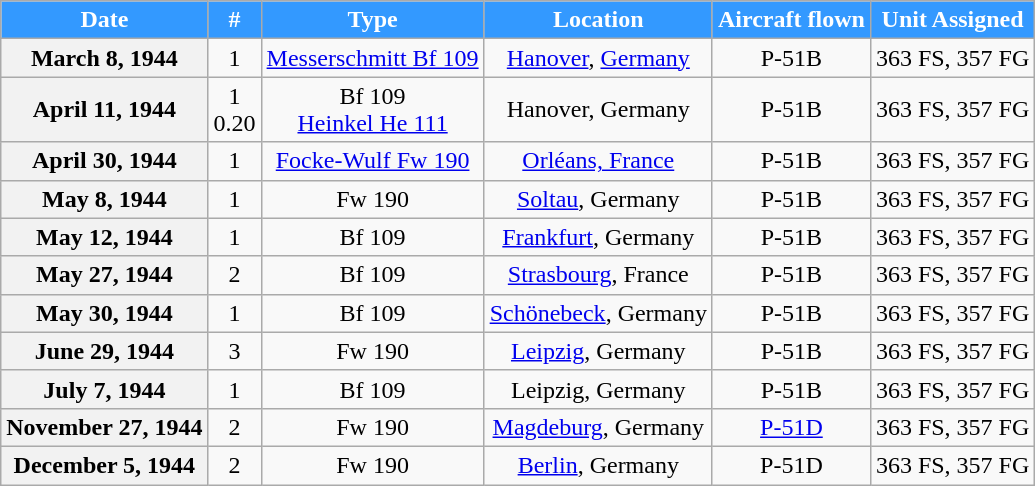<table class="wikitable plainrowheaders style="margin-left: auto; margin-right: auto; border: none; text-align:right; width: 100%;">
<tr style="color: white;">
<th scope="col" style="background:#39f;">Date</th>
<th scope="col" style="background:#39f;">#</th>
<th scope="col" style="background:#39f;">Type</th>
<th scope="col" style="background:#39f;">Location</th>
<th scope="col" style="background:#39f;">Aircraft flown</th>
<th scope="col" style="background:#39f;">Unit Assigned</th>
</tr>
<tr>
<th scope="row">March 8, 1944</th>
<td align=center>1</td>
<td align=center><a href='#'>Messerschmitt Bf 109</a></td>
<td align=center><a href='#'>Hanover</a>, <a href='#'>Germany</a></td>
<td align=center>P-51B</td>
<td align=center>363 FS, 357 FG</td>
</tr>
<tr>
<th scope="row">April 11, 1944</th>
<td align=center>1<br>0.20</td>
<td align=center>Bf 109<br><a href='#'>Heinkel He 111</a></td>
<td align=center>Hanover, Germany</td>
<td align=center>P-51B</td>
<td align=center>363 FS, 357 FG</td>
</tr>
<tr>
<th scope="row">April 30, 1944</th>
<td align=center>1</td>
<td align=center><a href='#'>Focke-Wulf Fw 190</a></td>
<td align=center><a href='#'>Orléans, France</a></td>
<td align=center>P-51B</td>
<td align=center>363 FS, 357 FG</td>
</tr>
<tr>
<th scope="row">May 8, 1944</th>
<td align=center>1</td>
<td align=center>Fw 190</td>
<td align=center><a href='#'>Soltau</a>, Germany</td>
<td align=center>P-51B</td>
<td align=center>363 FS, 357 FG</td>
</tr>
<tr>
<th scope="row">May 12, 1944</th>
<td align=center>1</td>
<td align=center>Bf 109</td>
<td align=center><a href='#'>Frankfurt</a>, Germany</td>
<td align=center>P-51B</td>
<td align=center>363 FS, 357 FG</td>
</tr>
<tr>
<th scope="row">May 27, 1944</th>
<td align=center>2</td>
<td align=center>Bf 109</td>
<td align=center><a href='#'>Strasbourg</a>, France</td>
<td align=center>P-51B</td>
<td align=center>363 FS, 357 FG</td>
</tr>
<tr>
<th scope="row">May 30, 1944</th>
<td align=center>1</td>
<td align=center>Bf 109</td>
<td align=center><a href='#'>Schönebeck</a>, Germany</td>
<td align=center>P-51B</td>
<td align=center>363 FS, 357 FG</td>
</tr>
<tr>
<th scope="row">June 29, 1944</th>
<td align=center>3</td>
<td align=center>Fw 190</td>
<td align=center><a href='#'>Leipzig</a>, Germany</td>
<td align=center>P-51B</td>
<td align=center>363 FS, 357 FG</td>
</tr>
<tr>
<th scope="row">July 7, 1944</th>
<td align=center>1</td>
<td align=center>Bf 109</td>
<td align=center>Leipzig, Germany</td>
<td align=center>P-51B</td>
<td align=center>363 FS, 357 FG</td>
</tr>
<tr>
<th scope="row">November 27, 1944</th>
<td align=center>2</td>
<td align=center>Fw 190</td>
<td align=center><a href='#'>Magdeburg</a>, Germany</td>
<td align=center><a href='#'>P-51D</a></td>
<td align=center>363 FS, 357 FG</td>
</tr>
<tr>
<th scope="row">December 5, 1944</th>
<td align=center>2</td>
<td align=center>Fw 190</td>
<td align=center><a href='#'>Berlin</a>, Germany</td>
<td align=center>P-51D</td>
<td align=center>363 FS, 357 FG</td>
</tr>
</table>
